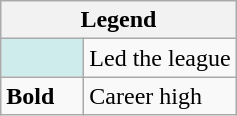<table class="wikitable mw-collapsible mw-collapsed">
<tr>
<th colspan="2">Legend</th>
</tr>
<tr>
<td style="background:#cfecec; width:3em;"></td>
<td>Led the league</td>
</tr>
<tr>
<td><strong>Bold</strong></td>
<td>Career high</td>
</tr>
</table>
